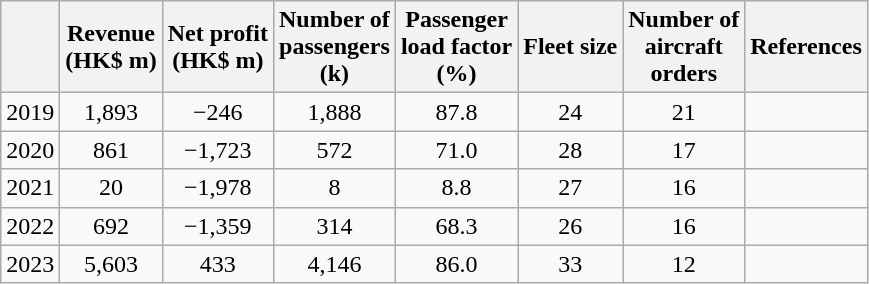<table class="wikitable" style="text-align:center;">
<tr>
<th></th>
<th>Revenue<br>(HK$ m)</th>
<th>Net profit<br>(HK$ m)</th>
<th>Number of<br>passengers<br>(k)</th>
<th>Passenger<br>load factor<br>(%)</th>
<th>Fleet size</th>
<th>Number of<br>aircraft<br>orders</th>
<th>References</th>
</tr>
<tr>
<td style="text-align:left;">2019</td>
<td>1,893</td>
<td><span>−246</span></td>
<td>1,888</td>
<td>87.8</td>
<td>24</td>
<td>21</td>
<td></td>
</tr>
<tr>
<td style="text-align:left;">2020</td>
<td>861</td>
<td><span>−1,723</span></td>
<td>572</td>
<td>71.0</td>
<td>28</td>
<td>17</td>
<td></td>
</tr>
<tr>
<td style="text-align:left;">2021</td>
<td>20</td>
<td><span>−1,978</span></td>
<td>8</td>
<td>8.8</td>
<td>27</td>
<td>16</td>
<td></td>
</tr>
<tr>
<td style="text-align:left;">2022</td>
<td>692</td>
<td><span>−1,359</span></td>
<td>314</td>
<td>68.3</td>
<td>26</td>
<td>16</td>
<td></td>
</tr>
<tr>
<td>2023</td>
<td>5,603</td>
<td>433</td>
<td>4,146</td>
<td>86.0</td>
<td>33</td>
<td>12</td>
<td></td>
</tr>
</table>
